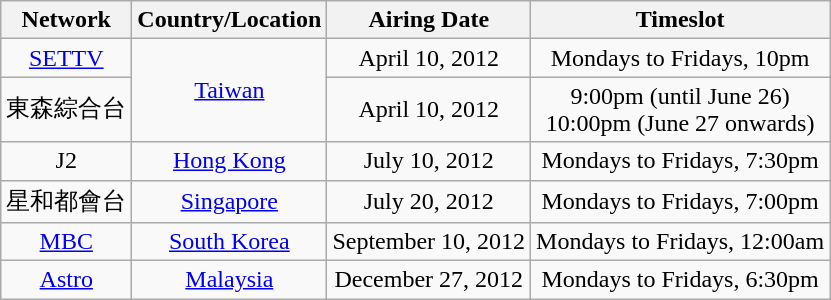<table class="wikitable">
<tr>
<th>Network</th>
<th>Country/Location</th>
<th>Airing Date</th>
<th>Timeslot</th>
</tr>
<tr align="center">
<td><a href='#'>SETTV</a></td>
<td rowspan=2><a href='#'>Taiwan</a></td>
<td>April 10, 2012</td>
<td>Mondays to Fridays, 10pm</td>
</tr>
<tr align="center">
<td>東森綜合台</td>
<td>April 10, 2012</td>
<td>9:00pm (until June 26) <br> 10:00pm (June 27 onwards)</td>
</tr>
<tr align="center">
<td>J2</td>
<td><a href='#'>Hong Kong</a></td>
<td>July 10, 2012</td>
<td>Mondays to Fridays, 7:30pm</td>
</tr>
<tr align="center">
<td>星和都會台</td>
<td><a href='#'>Singapore</a></td>
<td>July 20, 2012</td>
<td>Mondays to Fridays, 7:00pm</td>
</tr>
<tr align="center">
<td><a href='#'>MBC</a></td>
<td><a href='#'>South Korea</a></td>
<td>September 10, 2012</td>
<td>Mondays to Fridays, 12:00am</td>
</tr>
<tr align="center">
<td><a href='#'>Astro</a></td>
<td><a href='#'>Malaysia</a></td>
<td>December 27, 2012</td>
<td>Mondays to Fridays, 6:30pm</td>
</tr>
</table>
